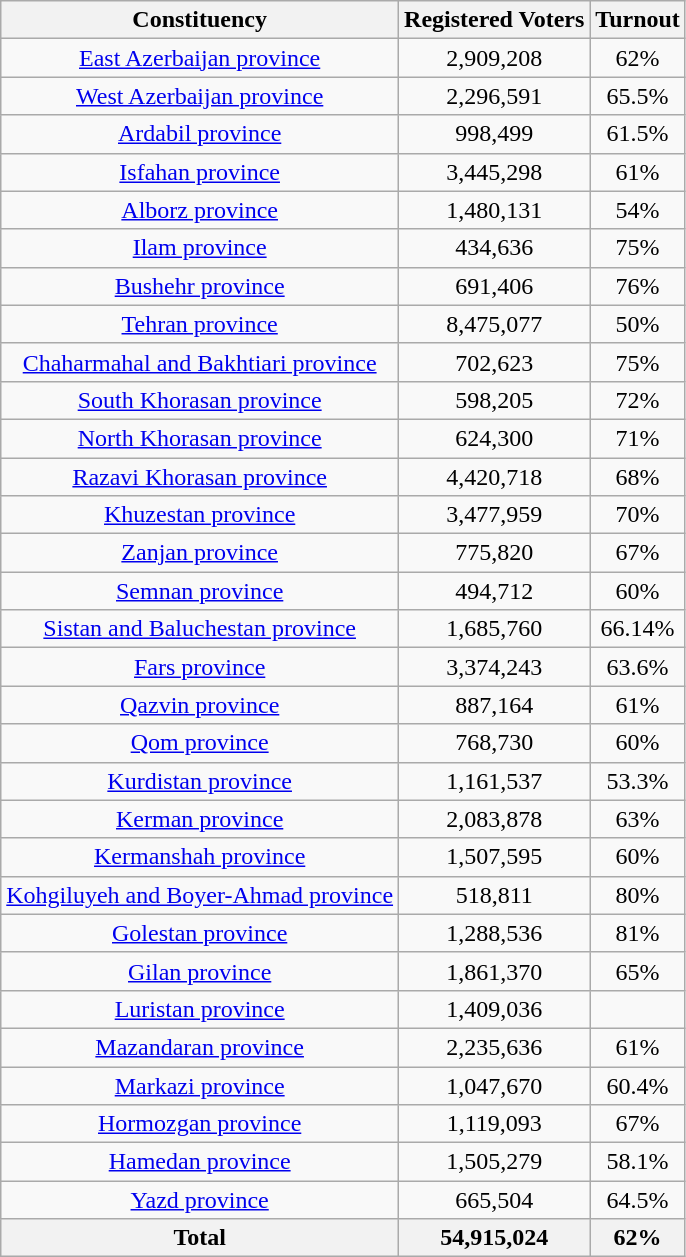<table class="wikitable sortable" style="text-align: center;">
<tr>
<th>Constituency</th>
<th>Registered Voters</th>
<th>Turnout</th>
</tr>
<tr>
<td><a href='#'>East Azerbaijan province</a></td>
<td>2,909,208</td>
<td>62%</td>
</tr>
<tr>
<td><a href='#'>West Azerbaijan province</a></td>
<td>2,296,591</td>
<td>65.5%</td>
</tr>
<tr>
<td><a href='#'>Ardabil province</a></td>
<td>998,499</td>
<td>61.5%</td>
</tr>
<tr>
<td><a href='#'>Isfahan province</a></td>
<td>3,445,298</td>
<td>61%</td>
</tr>
<tr>
<td><a href='#'>Alborz province</a></td>
<td>1,480,131</td>
<td>54%</td>
</tr>
<tr>
<td><a href='#'>Ilam province</a></td>
<td>434,636</td>
<td>75%</td>
</tr>
<tr>
<td><a href='#'>Bushehr province</a></td>
<td>691,406</td>
<td>76%</td>
</tr>
<tr>
<td><a href='#'>Tehran province</a></td>
<td>8,475,077</td>
<td>50%</td>
</tr>
<tr>
<td><a href='#'>Chaharmahal and Bakhtiari province</a></td>
<td>702,623</td>
<td>75%</td>
</tr>
<tr>
<td><a href='#'>South Khorasan province</a></td>
<td>598,205</td>
<td>72%</td>
</tr>
<tr>
<td><a href='#'>North Khorasan province</a></td>
<td>624,300</td>
<td>71%</td>
</tr>
<tr>
<td><a href='#'>Razavi Khorasan province</a></td>
<td>4,420,718</td>
<td>68%</td>
</tr>
<tr>
<td><a href='#'>Khuzestan province</a></td>
<td>3,477,959</td>
<td>70%</td>
</tr>
<tr>
<td><a href='#'>Zanjan province</a></td>
<td>775,820</td>
<td>67%</td>
</tr>
<tr>
<td><a href='#'>Semnan province</a></td>
<td>494,712</td>
<td>60%</td>
</tr>
<tr>
<td><a href='#'>Sistan and Baluchestan province</a></td>
<td>1,685,760</td>
<td>66.14%</td>
</tr>
<tr>
<td><a href='#'>Fars province</a></td>
<td>3,374,243</td>
<td>63.6%</td>
</tr>
<tr>
<td><a href='#'>Qazvin province</a></td>
<td>887,164</td>
<td>61%</td>
</tr>
<tr>
<td><a href='#'>Qom province</a></td>
<td>768,730</td>
<td>60%</td>
</tr>
<tr>
<td><a href='#'>Kurdistan province</a></td>
<td>1,161,537</td>
<td>53.3%</td>
</tr>
<tr>
<td><a href='#'>Kerman province</a></td>
<td>2,083,878</td>
<td>63%</td>
</tr>
<tr>
<td><a href='#'>Kermanshah province</a></td>
<td>1,507,595</td>
<td>60%</td>
</tr>
<tr>
<td><a href='#'>Kohgiluyeh and Boyer-Ahmad province</a></td>
<td>518,811</td>
<td>80%</td>
</tr>
<tr>
<td><a href='#'>Golestan province</a></td>
<td>1,288,536</td>
<td>81%</td>
</tr>
<tr>
<td><a href='#'>Gilan province</a></td>
<td>1,861,370</td>
<td>65%</td>
</tr>
<tr>
<td><a href='#'>Luristan province</a></td>
<td>1,409,036</td>
<td></td>
</tr>
<tr>
<td><a href='#'>Mazandaran province</a></td>
<td>2,235,636</td>
<td>61%</td>
</tr>
<tr>
<td><a href='#'>Markazi province</a></td>
<td>1,047,670</td>
<td>60.4%</td>
</tr>
<tr>
<td><a href='#'>Hormozgan province</a></td>
<td>1,119,093</td>
<td>67%</td>
</tr>
<tr>
<td><a href='#'>Hamedan province</a></td>
<td>1,505,279</td>
<td>58.1%</td>
</tr>
<tr>
<td><a href='#'>Yazd province</a></td>
<td>665,504</td>
<td>64.5%</td>
</tr>
<tr>
<th>Total</th>
<th>54,915,024</th>
<th>62%</th>
</tr>
</table>
